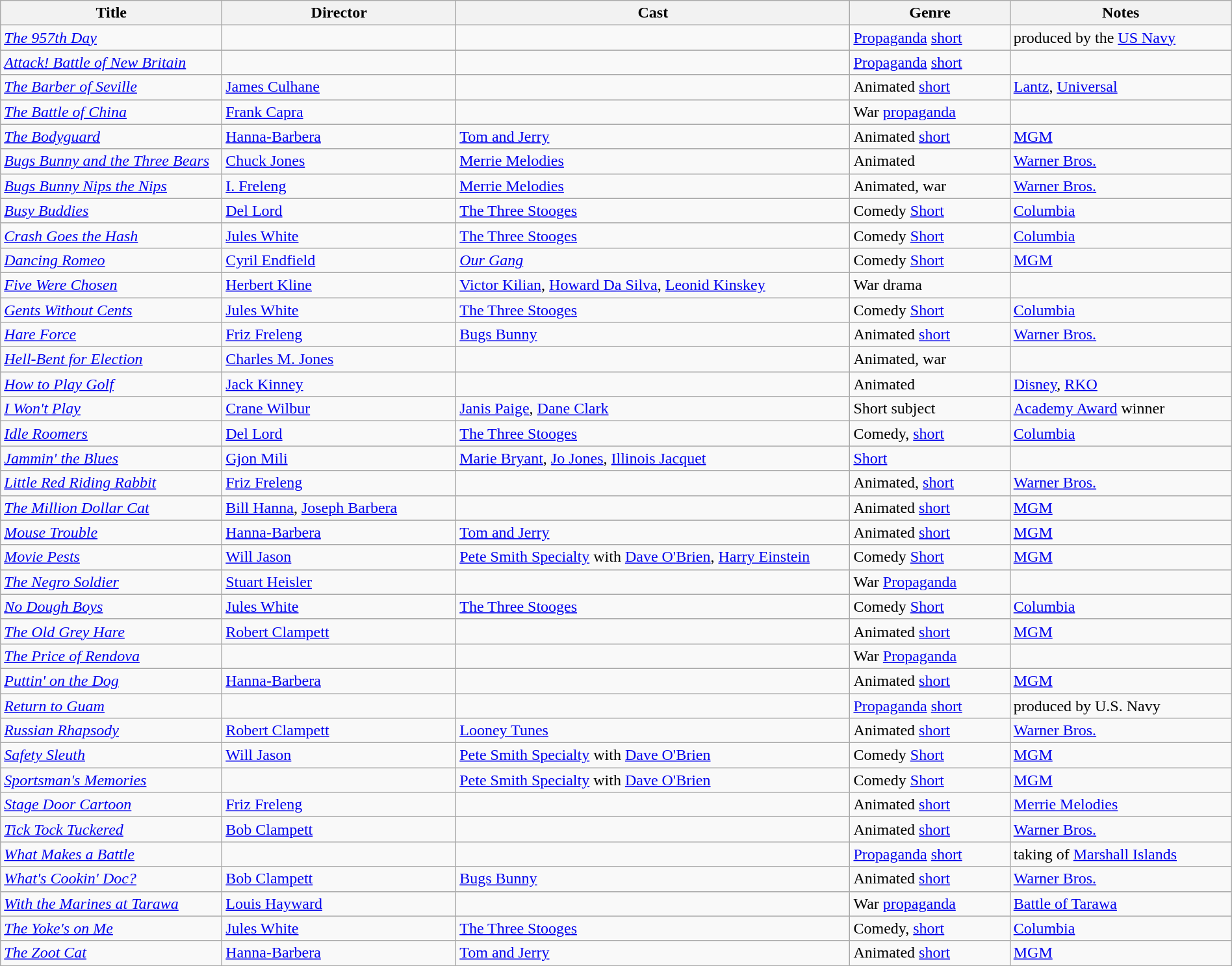<table class="wikitable" style="width:100%;">
<tr>
<th style="width:18%;">Title</th>
<th style="width:19%;">Director</th>
<th style="width:32%;">Cast</th>
<th style="width:13%;">Genre</th>
<th style="width:18%;">Notes</th>
</tr>
<tr>
<td><em><a href='#'>The 957th Day</a></em></td>
<td></td>
<td></td>
<td><a href='#'>Propaganda</a> <a href='#'>short</a></td>
<td>produced by the <a href='#'>US Navy</a></td>
</tr>
<tr>
<td><em><a href='#'>Attack! Battle of New Britain</a></em></td>
<td></td>
<td></td>
<td><a href='#'>Propaganda</a> <a href='#'>short</a></td>
<td></td>
</tr>
<tr>
<td><em><a href='#'>The Barber of Seville</a></em></td>
<td><a href='#'>James Culhane</a></td>
<td></td>
<td>Animated <a href='#'>short</a></td>
<td><a href='#'>Lantz</a>, <a href='#'>Universal</a></td>
</tr>
<tr>
<td><em><a href='#'>The Battle of China</a></em></td>
<td><a href='#'>Frank Capra</a></td>
<td></td>
<td>War <a href='#'>propaganda</a></td>
<td></td>
</tr>
<tr>
<td><em><a href='#'>The Bodyguard</a></em></td>
<td><a href='#'>Hanna-Barbera</a></td>
<td><a href='#'>Tom and Jerry</a></td>
<td>Animated <a href='#'>short</a></td>
<td><a href='#'>MGM</a></td>
</tr>
<tr>
<td><em><a href='#'>Bugs Bunny and the Three Bears</a></em></td>
<td><a href='#'>Chuck Jones</a></td>
<td><a href='#'>Merrie Melodies</a></td>
<td>Animated</td>
<td><a href='#'>Warner Bros.</a></td>
</tr>
<tr>
<td><em><a href='#'>Bugs Bunny Nips the Nips</a></em></td>
<td><a href='#'>I. Freleng</a></td>
<td><a href='#'>Merrie Melodies</a></td>
<td>Animated, war</td>
<td><a href='#'>Warner Bros.</a></td>
</tr>
<tr>
<td><em><a href='#'>Busy Buddies</a></em></td>
<td><a href='#'>Del Lord</a></td>
<td><a href='#'>The Three Stooges</a></td>
<td>Comedy <a href='#'>Short</a></td>
<td><a href='#'>Columbia</a></td>
</tr>
<tr>
<td><em><a href='#'>Crash Goes the Hash</a></em></td>
<td><a href='#'>Jules White</a></td>
<td><a href='#'>The Three Stooges</a></td>
<td>Comedy <a href='#'>Short</a></td>
<td><a href='#'>Columbia</a></td>
</tr>
<tr>
<td><em><a href='#'>Dancing Romeo</a></em></td>
<td><a href='#'>Cyril Endfield</a></td>
<td><em><a href='#'>Our Gang</a></em></td>
<td>Comedy <a href='#'>Short</a></td>
<td><a href='#'>MGM</a></td>
</tr>
<tr>
<td><em><a href='#'>Five Were Chosen</a></em></td>
<td><a href='#'>Herbert Kline</a></td>
<td><a href='#'>Victor Kilian</a>, <a href='#'>Howard Da Silva</a>, <a href='#'>Leonid Kinskey</a></td>
<td>War drama</td>
<td></td>
</tr>
<tr>
<td><em><a href='#'>Gents Without Cents</a></em></td>
<td><a href='#'>Jules White</a></td>
<td><a href='#'>The Three Stooges</a></td>
<td>Comedy <a href='#'>Short</a></td>
<td><a href='#'>Columbia</a></td>
</tr>
<tr>
<td><em><a href='#'>Hare Force</a></em></td>
<td><a href='#'>Friz Freleng</a></td>
<td><a href='#'>Bugs Bunny</a></td>
<td>Animated <a href='#'>short</a></td>
<td><a href='#'>Warner Bros.</a></td>
</tr>
<tr>
<td><em><a href='#'>Hell-Bent for Election</a></em></td>
<td><a href='#'>Charles M. Jones</a></td>
<td></td>
<td>Animated, war</td>
<td></td>
</tr>
<tr>
<td><em><a href='#'>How to Play Golf</a></em></td>
<td><a href='#'>Jack Kinney</a></td>
<td></td>
<td>Animated</td>
<td><a href='#'>Disney</a>, <a href='#'>RKO</a></td>
</tr>
<tr>
<td><em><a href='#'>I Won't Play</a></em></td>
<td><a href='#'>Crane Wilbur</a></td>
<td><a href='#'>Janis Paige</a>, <a href='#'>Dane Clark</a></td>
<td>Short subject</td>
<td><a href='#'>Academy Award</a> winner</td>
</tr>
<tr>
<td><em><a href='#'>Idle Roomers</a></em></td>
<td><a href='#'>Del Lord</a></td>
<td><a href='#'>The Three Stooges</a></td>
<td>Comedy, <a href='#'>short</a></td>
<td><a href='#'>Columbia</a></td>
</tr>
<tr>
<td><em><a href='#'>Jammin' the Blues</a></em></td>
<td><a href='#'>Gjon Mili</a></td>
<td><a href='#'>Marie Bryant</a>, <a href='#'>Jo Jones</a>, <a href='#'>Illinois Jacquet</a></td>
<td><a href='#'>Short</a></td>
<td></td>
</tr>
<tr>
<td><em><a href='#'>Little Red Riding Rabbit</a></em></td>
<td><a href='#'>Friz Freleng</a></td>
<td></td>
<td>Animated, <a href='#'>short</a></td>
<td><a href='#'>Warner Bros.</a></td>
</tr>
<tr>
<td><em><a href='#'>The Million Dollar Cat</a></em></td>
<td><a href='#'>Bill Hanna</a>, <a href='#'>Joseph Barbera</a></td>
<td></td>
<td>Animated <a href='#'>short</a></td>
<td><a href='#'>MGM</a></td>
</tr>
<tr>
<td><em><a href='#'>Mouse Trouble</a></em></td>
<td><a href='#'>Hanna-Barbera</a></td>
<td><a href='#'>Tom and Jerry</a></td>
<td>Animated <a href='#'>short</a></td>
<td><a href='#'>MGM</a></td>
</tr>
<tr>
<td><em><a href='#'>Movie Pests</a></em></td>
<td><a href='#'>Will Jason</a></td>
<td><a href='#'>Pete Smith Specialty</a> with <a href='#'>Dave O'Brien</a>, <a href='#'>Harry Einstein</a></td>
<td>Comedy <a href='#'>Short</a></td>
<td><a href='#'>MGM</a></td>
</tr>
<tr>
<td><em><a href='#'>The Negro Soldier</a></em></td>
<td><a href='#'>Stuart Heisler</a></td>
<td></td>
<td>War <a href='#'>Propaganda</a></td>
<td></td>
</tr>
<tr>
<td><em><a href='#'>No Dough Boys</a></em></td>
<td><a href='#'>Jules White</a></td>
<td><a href='#'>The Three Stooges</a></td>
<td>Comedy <a href='#'>Short</a></td>
<td><a href='#'>Columbia</a></td>
</tr>
<tr>
<td><em><a href='#'>The Old Grey Hare</a></em></td>
<td><a href='#'>Robert Clampett</a></td>
<td></td>
<td>Animated <a href='#'>short</a></td>
<td><a href='#'>MGM</a></td>
</tr>
<tr>
<td><em><a href='#'>The Price of Rendova</a></em></td>
<td></td>
<td></td>
<td>War <a href='#'>Propaganda</a></td>
<td></td>
</tr>
<tr>
<td><em><a href='#'>Puttin' on the Dog</a></em></td>
<td><a href='#'>Hanna-Barbera</a></td>
<td></td>
<td>Animated <a href='#'>short</a></td>
<td><a href='#'>MGM</a></td>
</tr>
<tr>
<td><em><a href='#'>Return to Guam</a></em></td>
<td></td>
<td></td>
<td><a href='#'>Propaganda</a> <a href='#'>short</a></td>
<td>produced by U.S. Navy</td>
</tr>
<tr>
<td><em><a href='#'>Russian Rhapsody</a></em></td>
<td><a href='#'>Robert Clampett</a></td>
<td><a href='#'>Looney Tunes</a></td>
<td>Animated <a href='#'>short</a></td>
<td><a href='#'>Warner Bros.</a></td>
</tr>
<tr>
<td><em><a href='#'>Safety Sleuth</a></em></td>
<td><a href='#'>Will Jason</a></td>
<td><a href='#'>Pete Smith Specialty</a> with <a href='#'>Dave O'Brien</a></td>
<td>Comedy <a href='#'>Short</a></td>
<td><a href='#'>MGM</a></td>
</tr>
<tr>
<td><em><a href='#'>Sportsman's Memories</a></em></td>
<td></td>
<td><a href='#'>Pete Smith Specialty</a> with <a href='#'>Dave O'Brien</a></td>
<td>Comedy <a href='#'>Short</a></td>
<td><a href='#'>MGM</a></td>
</tr>
<tr>
<td><em><a href='#'>Stage Door Cartoon</a></em></td>
<td><a href='#'>Friz Freleng</a></td>
<td></td>
<td>Animated <a href='#'>short</a></td>
<td><a href='#'>Merrie Melodies</a></td>
</tr>
<tr>
<td><em><a href='#'>Tick Tock Tuckered</a></em></td>
<td><a href='#'>Bob Clampett</a></td>
<td></td>
<td>Animated <a href='#'>short</a></td>
<td><a href='#'>Warner Bros.</a></td>
</tr>
<tr>
<td><em><a href='#'>What Makes a Battle</a></em></td>
<td></td>
<td></td>
<td><a href='#'>Propaganda</a> <a href='#'>short</a></td>
<td>taking of <a href='#'>Marshall Islands</a></td>
</tr>
<tr>
<td><em><a href='#'>What's Cookin' Doc?</a></em></td>
<td><a href='#'>Bob Clampett</a></td>
<td><a href='#'>Bugs Bunny</a></td>
<td>Animated <a href='#'>short</a></td>
<td><a href='#'>Warner Bros.</a></td>
</tr>
<tr>
<td><em><a href='#'>With the Marines at Tarawa</a></em></td>
<td><a href='#'>Louis Hayward</a></td>
<td></td>
<td>War <a href='#'>propaganda</a></td>
<td><a href='#'>Battle of Tarawa</a></td>
</tr>
<tr>
<td><em><a href='#'>The Yoke's on Me</a></em></td>
<td><a href='#'>Jules White</a></td>
<td><a href='#'>The Three Stooges</a></td>
<td>Comedy, <a href='#'>short</a></td>
<td><a href='#'>Columbia</a></td>
</tr>
<tr>
<td><em><a href='#'>The Zoot Cat</a></em></td>
<td><a href='#'>Hanna-Barbera</a></td>
<td><a href='#'>Tom and Jerry</a></td>
<td>Animated <a href='#'>short</a></td>
<td><a href='#'>MGM</a></td>
</tr>
<tr>
</tr>
</table>
